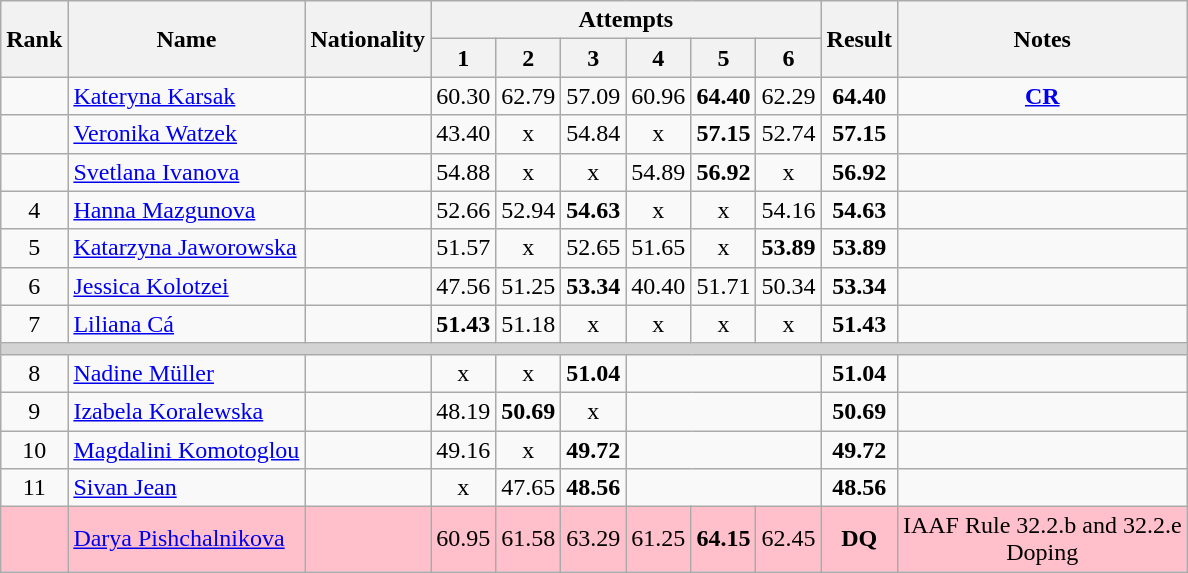<table class="wikitable sortable" style="text-align:center">
<tr>
<th rowspan=2>Rank</th>
<th rowspan=2>Name</th>
<th rowspan=2>Nationality</th>
<th colspan=6>Attempts</th>
<th rowspan=2>Result</th>
<th rowspan=2>Notes</th>
</tr>
<tr>
<th>1</th>
<th>2</th>
<th>3</th>
<th>4</th>
<th>5</th>
<th>6</th>
</tr>
<tr>
<td></td>
<td align=left><a href='#'>Kateryna Karsak</a></td>
<td align=left></td>
<td>60.30</td>
<td>62.79</td>
<td>57.09</td>
<td>60.96</td>
<td><strong>64.40</strong></td>
<td>62.29</td>
<td><strong>64.40</strong></td>
<td><strong><a href='#'>CR</a></strong></td>
</tr>
<tr>
<td></td>
<td align=left><a href='#'>Veronika Watzek</a></td>
<td align=left></td>
<td>43.40</td>
<td>x</td>
<td>54.84</td>
<td>x</td>
<td><strong>57.15</strong></td>
<td>52.74</td>
<td><strong>57.15</strong></td>
<td></td>
</tr>
<tr>
<td></td>
<td align=left><a href='#'>Svetlana Ivanova</a></td>
<td align=left></td>
<td>54.88</td>
<td>x</td>
<td>x</td>
<td>54.89</td>
<td><strong>56.92</strong></td>
<td>x</td>
<td><strong>56.92</strong></td>
<td></td>
</tr>
<tr>
<td>4</td>
<td align=left><a href='#'>Hanna Mazgunova</a></td>
<td align=left></td>
<td>52.66</td>
<td>52.94</td>
<td><strong>54.63</strong></td>
<td>x</td>
<td>x</td>
<td>54.16</td>
<td><strong>54.63</strong></td>
<td></td>
</tr>
<tr>
<td>5</td>
<td align=left><a href='#'>Katarzyna Jaworowska</a></td>
<td align=left></td>
<td>51.57</td>
<td>x</td>
<td>52.65</td>
<td>51.65</td>
<td>x</td>
<td><strong>53.89</strong></td>
<td><strong>53.89</strong></td>
<td></td>
</tr>
<tr>
<td>6</td>
<td align=left><a href='#'>Jessica Kolotzei</a></td>
<td align=left></td>
<td>47.56</td>
<td>51.25</td>
<td><strong>53.34</strong></td>
<td>40.40</td>
<td>51.71</td>
<td>50.34</td>
<td><strong>53.34</strong></td>
<td></td>
</tr>
<tr>
<td>7</td>
<td align=left><a href='#'>Liliana Cá</a></td>
<td align=left></td>
<td><strong>51.43</strong></td>
<td>51.18</td>
<td>x</td>
<td>x</td>
<td>x</td>
<td>x</td>
<td><strong>51.43</strong></td>
<td></td>
</tr>
<tr>
<td colspan=11 bgcolor=lightgray></td>
</tr>
<tr>
<td>8</td>
<td align=left><a href='#'>Nadine Müller</a></td>
<td align=left></td>
<td>x</td>
<td>x</td>
<td><strong>51.04</strong></td>
<td colspan=3></td>
<td><strong>51.04</strong></td>
<td></td>
</tr>
<tr>
<td>9</td>
<td align=left><a href='#'>Izabela Koralewska</a></td>
<td align=left></td>
<td>48.19</td>
<td><strong>50.69</strong></td>
<td>x</td>
<td colspan=3></td>
<td><strong>50.69</strong></td>
<td></td>
</tr>
<tr>
<td>10</td>
<td align=left><a href='#'>Magdalini Komotoglou</a></td>
<td align=left></td>
<td>49.16</td>
<td>x</td>
<td><strong>49.72</strong></td>
<td colspan=3></td>
<td><strong>49.72</strong></td>
<td></td>
</tr>
<tr>
<td>11</td>
<td align=left><a href='#'>Sivan Jean</a></td>
<td align=left></td>
<td>x</td>
<td>47.65</td>
<td><strong>48.56</strong></td>
<td colspan=3></td>
<td><strong>48.56</strong></td>
<td></td>
</tr>
<tr bgcolor=pink>
<td></td>
<td align=left><a href='#'>Darya Pishchalnikova</a></td>
<td align=left></td>
<td>60.95</td>
<td>61.58</td>
<td>63.29</td>
<td>61.25</td>
<td><strong>64.15</strong></td>
<td>62.45</td>
<td><strong>DQ</strong></td>
<td>IAAF Rule 32.2.b and 32.2.e<br>Doping</td>
</tr>
</table>
